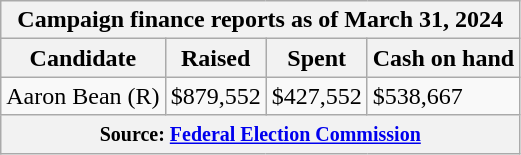<table class="wikitable sortable">
<tr>
<th colspan=4>Campaign finance reports as of March 31, 2024</th>
</tr>
<tr style="text-align:center;">
<th>Candidate</th>
<th>Raised</th>
<th>Spent</th>
<th>Cash on hand</th>
</tr>
<tr>
<td>Aaron Bean (R)</td>
<td>$879,552</td>
<td>$427,552</td>
<td>$538,667</td>
</tr>
<tr>
<th colspan="4"><small>Source: <a href='#'>Federal Election Commission</a></small></th>
</tr>
</table>
